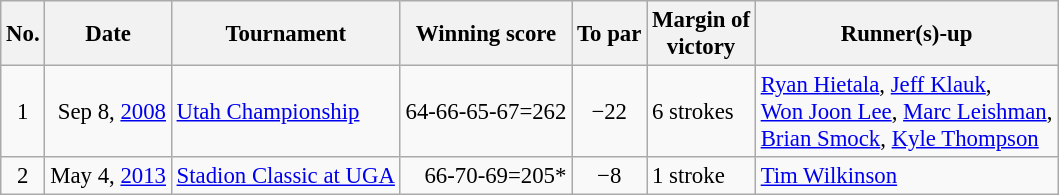<table class="wikitable" style="font-size:95%;">
<tr>
<th>No.</th>
<th>Date</th>
<th>Tournament</th>
<th>Winning score</th>
<th>To par</th>
<th>Margin of<br>victory</th>
<th>Runner(s)-up</th>
</tr>
<tr>
<td align=center>1</td>
<td align=right>Sep 8, <a href='#'>2008</a></td>
<td><a href='#'>Utah Championship</a></td>
<td align=right>64-66-65-67=262</td>
<td align=center>−22</td>
<td>6 strokes</td>
<td> <a href='#'>Ryan Hietala</a>,  <a href='#'>Jeff Klauk</a>,<br> <a href='#'>Won Joon Lee</a>,  <a href='#'>Marc Leishman</a>,<br> <a href='#'>Brian Smock</a>,  <a href='#'>Kyle Thompson</a></td>
</tr>
<tr>
<td align=center>2</td>
<td align=right>May 4, <a href='#'>2013</a></td>
<td><a href='#'>Stadion Classic at UGA</a></td>
<td align=right>66-70-69=205*</td>
<td align=center>−8</td>
<td>1 stroke</td>
<td> <a href='#'>Tim Wilkinson</a></td>
</tr>
</table>
